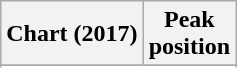<table class="wikitable plainrowheaders sortable" style="text-align:center;">
<tr>
<th>Chart (2017)</th>
<th>Peak<br>position</th>
</tr>
<tr>
</tr>
<tr>
</tr>
<tr>
</tr>
<tr>
</tr>
<tr>
</tr>
<tr>
</tr>
<tr>
</tr>
<tr>
</tr>
</table>
